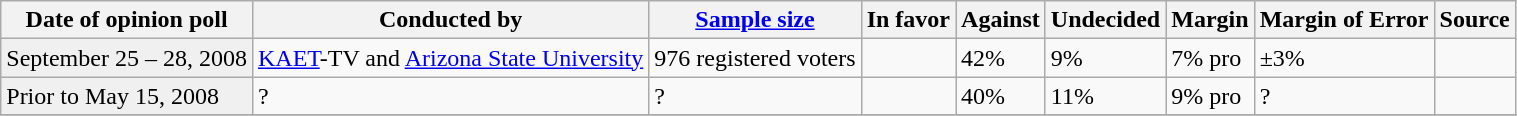<table class="wikitable">
<tr>
<th>Date of opinion poll</th>
<th>Conducted by</th>
<th><a href='#'>Sample size</a></th>
<th>In favor</th>
<th>Against</th>
<th>Undecided</th>
<th>Margin</th>
<th>Margin of Error</th>
<th>Source</th>
</tr>
<tr>
<td style="background:#f0f0f0;">September 25 – 28, 2008</td>
<td><a href='#'>KAET</a>-TV and <a href='#'>Arizona State University</a></td>
<td>976 registered voters</td>
<td></td>
<td>42%</td>
<td>9%</td>
<td>7% pro</td>
<td>±3%</td>
<td></td>
</tr>
<tr>
<td style="background:#f0f0f0;">Prior to May 15, 2008</td>
<td>?</td>
<td>?</td>
<td></td>
<td>40%</td>
<td>11%</td>
<td>9% pro</td>
<td>?</td>
<td></td>
</tr>
<tr>
</tr>
</table>
